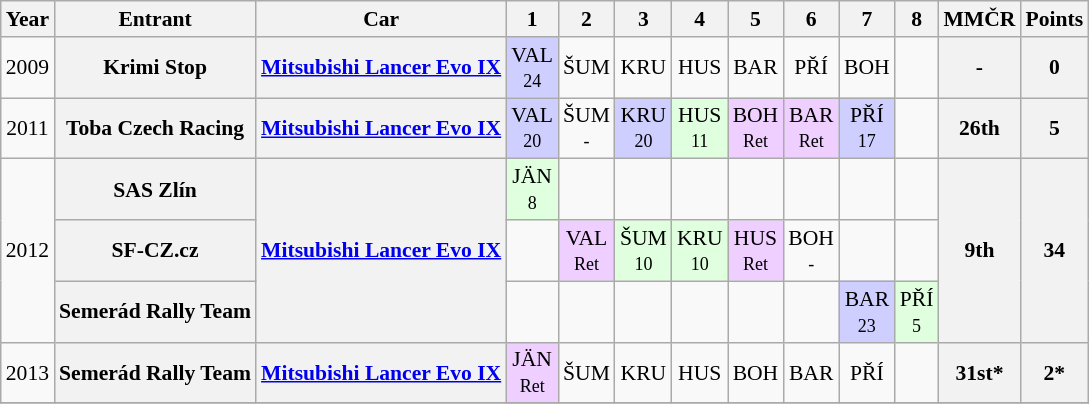<table class="wikitable" style="text-align:center; font-size:90%">
<tr>
<th>Year</th>
<th>Entrant</th>
<th>Car</th>
<th>1</th>
<th>2</th>
<th>3</th>
<th>4</th>
<th>5</th>
<th>6</th>
<th>7</th>
<th>8</th>
<th>MMČR</th>
<th>Points</th>
</tr>
<tr>
<td>2009</td>
<th>Krimi Stop</th>
<th><a href='#'>Mitsubishi Lancer Evo IX</a></th>
<td style="background:#CFCFFF;">VAL<br><small>24</small></td>
<td>ŠUM</td>
<td>KRU</td>
<td>HUS</td>
<td>BAR</td>
<td>PŘÍ</td>
<td>BOH</td>
<td></td>
<th>-</th>
<th>0</th>
</tr>
<tr>
<td>2011</td>
<th>Toba Czech Racing</th>
<th><a href='#'>Mitsubishi Lancer Evo IX</a></th>
<td style="background:#CFCFFF;">VAL<br><small>20</small></td>
<td>ŠUM<br><small>-</small></td>
<td style="background:#CFCFFF;">KRU<br><small>20</small></td>
<td style="background:#DFFFDF;">HUS<br><small>11</small></td>
<td style="background:#EFCFFF;">BOH<br><small>Ret</small></td>
<td style="background:#EFCFFF;">BAR<br><small>Ret</small></td>
<td style="background:#CFCFFF;">PŘÍ<br><small>17</small></td>
<td></td>
<th>26th</th>
<th>5</th>
</tr>
<tr>
<td rowspan=3>2012</td>
<th>SAS Zlín</th>
<th rowspan=3><a href='#'>Mitsubishi Lancer Evo IX</a></th>
<td style="background:#DFFFDF;">JÄN<br><small>8</small></td>
<td></td>
<td></td>
<td></td>
<td></td>
<td></td>
<td></td>
<td></td>
<th rowspan=3>9th</th>
<th rowspan=3>34</th>
</tr>
<tr>
<th>SF-CZ.cz</th>
<td></td>
<td style="background:#EFCFFF;">VAL<br><small>Ret</small></td>
<td style="background:#DFFFDF;">ŠUM<br><small>10</small></td>
<td style="background:#DFFFDF;">KRU<br><small>10</small></td>
<td style="background:#EFCFFF;">HUS<br><small>Ret</small></td>
<td>BOH<br><small>-</small></td>
<td></td>
<td></td>
</tr>
<tr>
<th>Semerád Rally Team</th>
<td></td>
<td></td>
<td></td>
<td></td>
<td></td>
<td></td>
<td style="background:#CFCFFF;">BAR<br><small>23</small></td>
<td style="background:#DFFFDF;">PŘÍ<br><small>5</small></td>
</tr>
<tr>
<td>2013</td>
<th>Semerád Rally Team</th>
<th><a href='#'>Mitsubishi Lancer Evo IX</a></th>
<td style="background:#EFCFFF;">JÄN<br><small>Ret</small></td>
<td>ŠUM</td>
<td>KRU</td>
<td>HUS</td>
<td>BOH</td>
<td>BAR</td>
<td>PŘÍ</td>
<td></td>
<th>31st*</th>
<th>2*</th>
</tr>
<tr>
</tr>
</table>
